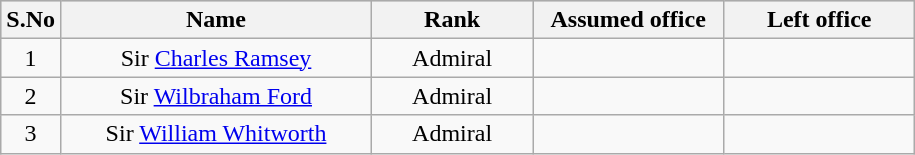<table class="wikitable sortable" style="text-align:center">
<tr style="background:#cccccc">
<th scope="col" style="width: 10px;">S.No</th>
<th scope="col" style="width: 200px;">Name</th>
<th scope="col" style="width: 100px;">Rank</th>
<th scope="col" style="width: 120px;">Assumed office</th>
<th scope="col" style="width: 120px;">Left office</th>
</tr>
<tr>
<td>1</td>
<td>Sir <a href='#'>Charles Ramsey</a></td>
<td>Admiral</td>
<td></td>
<td></td>
</tr>
<tr>
<td>2</td>
<td>Sir <a href='#'>Wilbraham Ford</a></td>
<td>Admiral</td>
<td></td>
<td></td>
</tr>
<tr>
<td>3</td>
<td>Sir <a href='#'>William Whitworth</a></td>
<td>Admiral</td>
<td></td>
<td></td>
</tr>
</table>
